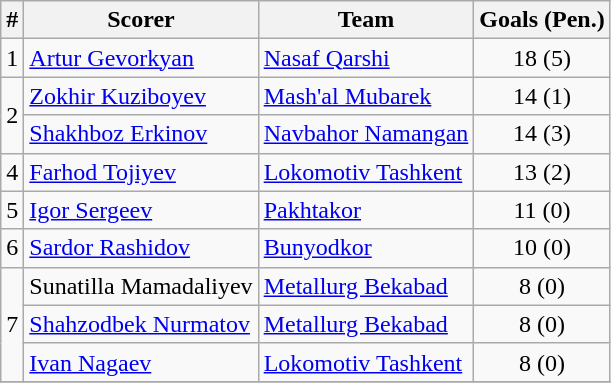<table class="wikitable">
<tr>
<th>#</th>
<th>Scorer</th>
<th>Team</th>
<th>Goals (Pen.)</th>
</tr>
<tr>
<td>1</td>
<td> <a href='#'>Artur Gevorkyan</a></td>
<td><a href='#'>Nasaf Qarshi</a></td>
<td align=center>18 (5)</td>
</tr>
<tr>
<td rowspan="2">2</td>
<td> <a href='#'>Zokhir Kuziboyev</a></td>
<td><a href='#'>Mash'al Mubarek</a></td>
<td align=center>14 (1)</td>
</tr>
<tr>
<td> <a href='#'>Shakhboz Erkinov</a></td>
<td><a href='#'>Navbahor Namangan</a></td>
<td align=center>14 (3)</td>
</tr>
<tr>
<td>4</td>
<td> <a href='#'>Farhod Tojiyev</a></td>
<td><a href='#'>Lokomotiv Tashkent</a></td>
<td align=center>13 (2)</td>
</tr>
<tr>
<td>5</td>
<td> <a href='#'>Igor Sergeev</a></td>
<td><a href='#'>Pakhtakor</a></td>
<td align=center>11 (0)</td>
</tr>
<tr>
<td>6</td>
<td> <a href='#'>Sardor Rashidov</a></td>
<td><a href='#'>Bunyodkor</a></td>
<td align=center>10 (0)</td>
</tr>
<tr>
<td rowspan="3">7</td>
<td> Sunatilla Mamadaliyev</td>
<td><a href='#'>Metallurg Bekabad</a></td>
<td align=center>8 (0)</td>
</tr>
<tr>
<td> <a href='#'>Shahzodbek Nurmatov</a></td>
<td><a href='#'>Metallurg Bekabad</a></td>
<td align=center>8 (0)</td>
</tr>
<tr>
<td> <a href='#'>Ivan Nagaev</a></td>
<td><a href='#'>Lokomotiv Tashkent</a></td>
<td align=center>8 (0)</td>
</tr>
<tr>
</tr>
</table>
